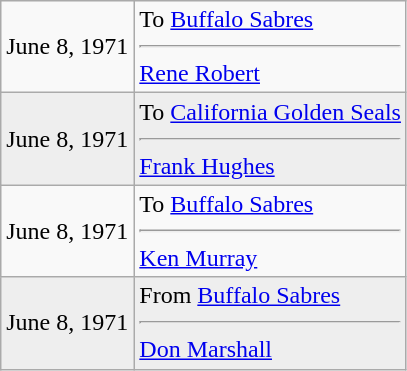<table class="wikitable">
<tr>
<td>June 8, 1971</td>
<td valign="top">To <a href='#'>Buffalo Sabres</a><hr><a href='#'>Rene Robert</a></td>
</tr>
<tr bgcolor="#eeeeee">
<td>June 8, 1971</td>
<td valign="top">To <a href='#'>California Golden Seals</a><hr><a href='#'>Frank Hughes</a></td>
</tr>
<tr>
<td>June 8, 1971</td>
<td valign="top">To <a href='#'>Buffalo Sabres</a><hr><a href='#'>Ken Murray</a></td>
</tr>
<tr bgcolor="#eeeeee">
<td>June 8, 1971</td>
<td valign="top">From <a href='#'>Buffalo Sabres</a><hr><a href='#'>Don Marshall</a></td>
</tr>
</table>
